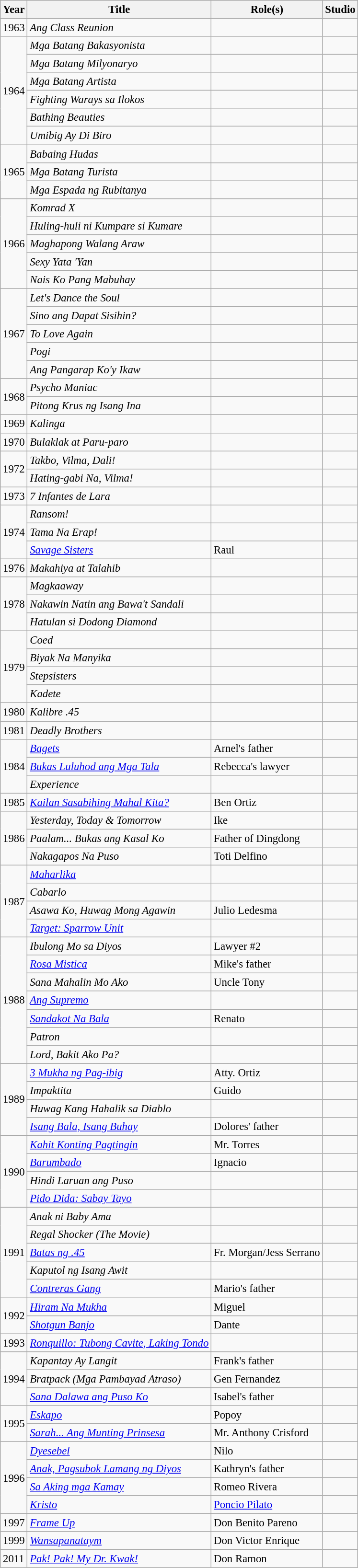<table class="wikitable" style="font-size: 95%;">
<tr>
<th>Year</th>
<th>Title</th>
<th>Role(s)</th>
<th>Studio</th>
</tr>
<tr>
<td>1963</td>
<td><em>Ang Class Reunion</em></td>
<td></td>
<td></td>
</tr>
<tr>
<td rowspan="6">1964</td>
<td><em>Mga Batang Bakasyonista</em></td>
<td></td>
<td> </td>
</tr>
<tr>
<td><em>Mga Batang Milyonaryo</em></td>
<td></td>
<td> </td>
</tr>
<tr>
<td><em>Mga Batang Artista</em></td>
<td></td>
<td> </td>
</tr>
<tr>
<td><em>Fighting Warays sa Ilokos</em></td>
<td></td>
<td> </td>
</tr>
<tr>
<td><em>Bathing Beauties</em></td>
<td></td>
<td> </td>
</tr>
<tr>
<td><em>Umibig Ay Di Biro</em></td>
<td></td>
<td> </td>
</tr>
<tr>
<td rowspan="3">1965</td>
<td><em>Babaing Hudas</em></td>
<td></td>
<td> </td>
</tr>
<tr>
<td><em>Mga Batang Turista</em></td>
<td></td>
<td> </td>
</tr>
<tr>
<td><em>Mga Espada ng Rubitanya</em></td>
<td></td>
<td> </td>
</tr>
<tr>
<td rowspan="5">1966</td>
<td><em>Komrad X</em></td>
<td></td>
<td> </td>
</tr>
<tr>
<td><em>Huling-huli ni Kumpare si Kumare</em></td>
<td></td>
<td> </td>
</tr>
<tr>
<td><em>Maghapong Walang Araw</em></td>
<td></td>
<td> </td>
</tr>
<tr>
<td><em>Sexy Yata 'Yan</em></td>
<td></td>
<td> </td>
</tr>
<tr>
<td><em>Nais Ko Pang Mabuhay</em></td>
<td></td>
<td> </td>
</tr>
<tr>
<td rowspan="5">1967</td>
<td><em>Let's Dance the Soul</em></td>
<td></td>
<td> </td>
</tr>
<tr>
<td><em>Sino ang Dapat Sisihin?</em></td>
<td></td>
<td> </td>
</tr>
<tr>
<td><em>To Love Again</em></td>
<td></td>
<td> </td>
</tr>
<tr>
<td><em>Pogi</em></td>
<td></td>
<td> </td>
</tr>
<tr>
<td><em>Ang Pangarap Ko'y Ikaw</em></td>
<td></td>
<td> </td>
</tr>
<tr>
<td rowspan="2">1968</td>
<td><em>Psycho Maniac</em></td>
<td></td>
<td> </td>
</tr>
<tr>
<td><em>Pitong Krus ng Isang Ina</em></td>
<td></td>
<td> </td>
</tr>
<tr>
<td>1969</td>
<td><em>Kalinga</em></td>
<td></td>
<td> </td>
</tr>
<tr>
<td>1970</td>
<td><em>Bulaklak at Paru-paro</em></td>
<td></td>
<td> </td>
</tr>
<tr>
<td rowspan="2">1972</td>
<td><em>Takbo, Vilma, Dali!</em></td>
<td></td>
<td> </td>
</tr>
<tr>
<td><em>Hating-gabi Na, Vilma!</em></td>
<td></td>
<td> </td>
</tr>
<tr>
<td>1973</td>
<td><em>7 Infantes de Lara</em></td>
<td></td>
<td> </td>
</tr>
<tr>
<td rowspan="3">1974</td>
<td><em>Ransom!</em></td>
<td></td>
<td> </td>
</tr>
<tr>
<td><em>Tama Na Erap!</em></td>
<td></td>
<td> </td>
</tr>
<tr>
<td><em><a href='#'>Savage Sisters</a></em></td>
<td>Raul</td>
<td> </td>
</tr>
<tr>
<td>1976</td>
<td><em>Makahiya at Talahib</em></td>
<td></td>
<td> </td>
</tr>
<tr>
<td rowspan="3">1978</td>
<td><em>Magkaaway</em></td>
<td></td>
<td> </td>
</tr>
<tr>
<td><em>Nakawin Natin ang Bawa't Sandali</em></td>
<td></td>
<td> </td>
</tr>
<tr>
<td><em>Hatulan si Dodong Diamond</em></td>
<td></td>
<td> </td>
</tr>
<tr>
<td rowspan="4">1979</td>
<td><em>Coed</em></td>
<td></td>
<td> </td>
</tr>
<tr>
<td><em>Biyak Na Manyika</em></td>
<td></td>
<td> </td>
</tr>
<tr>
<td><em>Stepsisters</em></td>
<td></td>
<td> </td>
</tr>
<tr>
<td><em>Kadete</em></td>
<td></td>
<td> </td>
</tr>
<tr>
<td>1980</td>
<td><em>Kalibre .45</em></td>
<td></td>
<td> </td>
</tr>
<tr>
<td>1981</td>
<td><em>Deadly Brothers</em></td>
<td></td>
<td> </td>
</tr>
<tr>
<td rowspan="3">1984</td>
<td><em><a href='#'>Bagets</a></em></td>
<td>Arnel's father</td>
<td> </td>
</tr>
<tr>
<td><em><a href='#'>Bukas Luluhod ang Mga Tala</a></em></td>
<td>Rebecca's lawyer</td>
<td> </td>
</tr>
<tr>
<td><em>Experience</em></td>
<td></td>
<td> </td>
</tr>
<tr>
<td>1985</td>
<td><em><a href='#'>Kailan Sasabihing Mahal Kita?</a></em></td>
<td>Ben Ortiz</td>
<td> </td>
</tr>
<tr>
<td rowspan="3">1986</td>
<td><em>Yesterday, Today & Tomorrow</em></td>
<td>Ike</td>
<td> </td>
</tr>
<tr>
<td><em>Paalam... Bukas ang Kasal Ko</em></td>
<td>Father of Dingdong</td>
<td> </td>
</tr>
<tr>
<td><em>Nakagapos Na Puso</em></td>
<td>Toti Delfino</td>
<td> </td>
</tr>
<tr>
<td rowspan="4">1987</td>
<td><em><a href='#'>Maharlika</a></em></td>
<td></td>
<td> </td>
</tr>
<tr>
<td><em>Cabarlo</em></td>
<td></td>
<td> </td>
</tr>
<tr>
<td><em>Asawa Ko, Huwag Mong Agawin</em></td>
<td>Julio Ledesma</td>
<td> </td>
</tr>
<tr>
<td><em><a href='#'>Target: Sparrow Unit</a></em></td>
<td></td>
<td> </td>
</tr>
<tr>
<td rowspan="7">1988</td>
<td><em>Ibulong Mo sa Diyos</em></td>
<td>Lawyer #2</td>
<td> </td>
</tr>
<tr>
<td><em><a href='#'>Rosa Mistica</a></em></td>
<td>Mike's father</td>
<td> </td>
</tr>
<tr>
<td><em>Sana Mahalin Mo Ako</em></td>
<td>Uncle Tony</td>
<td> </td>
</tr>
<tr>
<td><em><a href='#'>Ang Supremo</a></em></td>
<td></td>
<td> </td>
</tr>
<tr>
<td><em><a href='#'>Sandakot Na Bala</a></em></td>
<td>Renato</td>
<td> </td>
</tr>
<tr>
<td><em>Patron</em></td>
<td></td>
<td> </td>
</tr>
<tr>
<td><em>Lord, Bakit Ako Pa?</em></td>
<td></td>
<td> </td>
</tr>
<tr>
<td rowspan="4">1989</td>
<td><em><a href='#'>3 Mukha ng Pag-ibig</a></em></td>
<td>Atty. Ortiz</td>
<td> </td>
</tr>
<tr>
<td><em>Impaktita</em></td>
<td>Guido</td>
<td> </td>
</tr>
<tr>
<td><em>Huwag Kang Hahalik sa Diablo</em></td>
<td></td>
<td> </td>
</tr>
<tr>
<td><em><a href='#'>Isang Bala, Isang Buhay</a></em></td>
<td>Dolores' father</td>
<td> </td>
</tr>
<tr>
<td rowspan="4">1990</td>
<td><em><a href='#'>Kahit Konting Pagtingin</a></em></td>
<td>Mr. Torres</td>
<td> </td>
</tr>
<tr>
<td><em><a href='#'>Barumbado</a></em></td>
<td>Ignacio</td>
<td> </td>
</tr>
<tr>
<td><em>Hindi Laruan ang Puso</em></td>
<td></td>
<td> </td>
</tr>
<tr>
<td><em><a href='#'>Pido Dida: Sabay Tayo</a></em></td>
<td></td>
<td> </td>
</tr>
<tr>
<td rowspan="5">1991</td>
<td><em>Anak ni Baby Ama</em></td>
<td></td>
<td> </td>
</tr>
<tr>
<td><em>Regal Shocker (The Movie)</em></td>
<td></td>
<td> </td>
</tr>
<tr>
<td><em><a href='#'>Batas ng .45</a></em></td>
<td>Fr. Morgan/Jess Serrano</td>
<td> </td>
</tr>
<tr>
<td><em>Kaputol ng Isang Awit</em></td>
<td></td>
<td> </td>
</tr>
<tr>
<td><em><a href='#'>Contreras Gang</a></em></td>
<td>Mario's father</td>
<td> </td>
</tr>
<tr>
<td rowspan="2">1992</td>
<td><em><a href='#'>Hiram Na Mukha</a></em></td>
<td>Miguel</td>
<td> </td>
</tr>
<tr>
<td><em><a href='#'>Shotgun Banjo</a></em></td>
<td>Dante</td>
<td> </td>
</tr>
<tr>
<td>1993</td>
<td><em><a href='#'>Ronquillo: Tubong Cavite, Laking Tondo</a></em></td>
<td></td>
<td> </td>
</tr>
<tr>
<td rowspan="3">1994</td>
<td><em>Kapantay Ay Langit</em></td>
<td>Frank's father</td>
<td> </td>
</tr>
<tr>
<td><em>Bratpack (Mga Pambayad Atraso)</em></td>
<td>Gen Fernandez</td>
<td> </td>
</tr>
<tr>
<td><em><a href='#'>Sana Dalawa ang Puso Ko</a></em></td>
<td>Isabel's father</td>
<td> </td>
</tr>
<tr>
<td rowspan="2">1995</td>
<td><em><a href='#'>Eskapo</a></em></td>
<td>Popoy</td>
<td> </td>
</tr>
<tr>
<td><em><a href='#'>Sarah... Ang Munting Prinsesa</a></em></td>
<td>Mr. Anthony Crisford</td>
<td> </td>
</tr>
<tr>
<td rowspan="4">1996</td>
<td><em><a href='#'>Dyesebel</a></em></td>
<td>Nilo</td>
<td> </td>
</tr>
<tr>
<td><em><a href='#'>Anak, Pagsubok Lamang ng Diyos</a></em></td>
<td>Kathryn's father</td>
<td> </td>
</tr>
<tr>
<td><em><a href='#'>Sa Aking mga Kamay</a></em></td>
<td>Romeo Rivera</td>
<td> </td>
</tr>
<tr>
<td><em><a href='#'>Kristo</a></em></td>
<td><a href='#'>Poncio Pilato</a></td>
<td> </td>
</tr>
<tr>
<td>1997</td>
<td><em><a href='#'>Frame Up</a></em></td>
<td>Don Benito Pareno</td>
<td> </td>
</tr>
<tr>
<td>1999</td>
<td><em><a href='#'>Wansapanataym</a></em></td>
<td>Don Victor Enrique</td>
<td></td>
</tr>
<tr>
<td>2011</td>
<td><em><a href='#'>Pak! Pak! My Dr. Kwak!</a></em></td>
<td>Don Ramon</td>
<td> </td>
</tr>
</table>
